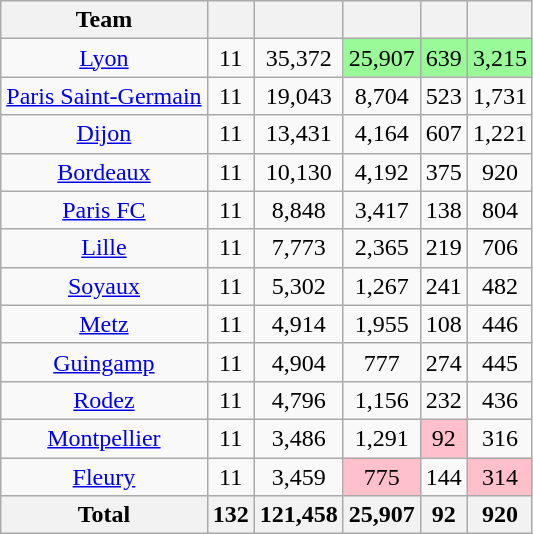<table class="wikitable sortable" style="font-size: 100%;text-align: center;">
<tr>
<th>Team</th>
<th></th>
<th></th>
<th></th>
<th></th>
<th></th>
</tr>
<tr>
<td><a href='#'>Lyon</a></td>
<td>11</td>
<td>35,372</td>
<td bgcolor="#98fb98">25,907</td>
<td bgcolor="#98fb98">639</td>
<td bgcolor="#98fb98">3,215</td>
</tr>
<tr>
<td><a href='#'>Paris Saint-Germain</a></td>
<td>11</td>
<td>19,043</td>
<td>8,704</td>
<td>523</td>
<td>1,731</td>
</tr>
<tr>
<td><a href='#'>Dijon</a></td>
<td>11</td>
<td>13,431</td>
<td>4,164</td>
<td>607</td>
<td>1,221</td>
</tr>
<tr>
<td><a href='#'>Bordeaux</a></td>
<td>11</td>
<td>10,130</td>
<td>4,192</td>
<td>375</td>
<td>920</td>
</tr>
<tr>
<td><a href='#'>Paris FC</a></td>
<td>11</td>
<td>8,848</td>
<td>3,417</td>
<td>138</td>
<td>804</td>
</tr>
<tr>
<td><a href='#'>Lille</a></td>
<td>11</td>
<td>7,773</td>
<td>2,365</td>
<td>219</td>
<td>706</td>
</tr>
<tr>
<td><a href='#'>Soyaux</a></td>
<td>11</td>
<td>5,302</td>
<td>1,267</td>
<td>241</td>
<td>482</td>
</tr>
<tr>
<td><a href='#'>Metz</a></td>
<td>11</td>
<td>4,914</td>
<td>1,955</td>
<td>108</td>
<td>446</td>
</tr>
<tr>
<td><a href='#'>Guingamp</a></td>
<td>11</td>
<td>4,904</td>
<td>777</td>
<td>274</td>
<td>445</td>
</tr>
<tr>
<td><a href='#'>Rodez</a></td>
<td>11</td>
<td>4,796</td>
<td>1,156</td>
<td>232</td>
<td>436</td>
</tr>
<tr>
<td><a href='#'>Montpellier</a></td>
<td>11</td>
<td>3,486</td>
<td>1,291</td>
<td bgcolor="#ffc0cb">92</td>
<td>316</td>
</tr>
<tr>
<td><a href='#'>Fleury</a></td>
<td>11</td>
<td>3,459</td>
<td bgcolor="#ffc0cb">775</td>
<td>144</td>
<td bgcolor="#ffc0cb">314</td>
</tr>
<tr>
<th>Total</th>
<th>132</th>
<th>121,458</th>
<th>25,907</th>
<th>92</th>
<th>920</th>
</tr>
</table>
